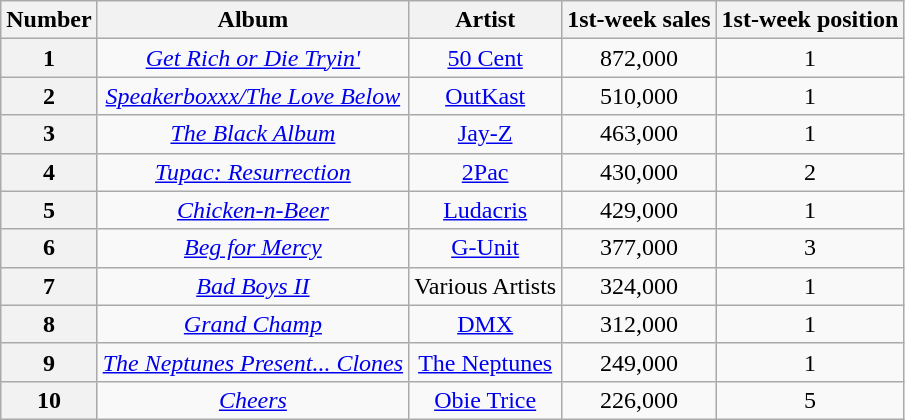<table class="wikitable sortable" style="text-align:center;">
<tr>
<th scope="col">Number</th>
<th scope="col">Album</th>
<th scope="col">Artist</th>
<th scope="col">1st-week sales</th>
<th scope="col">1st-week position</th>
</tr>
<tr>
<th scope="row">1</th>
<td><em><a href='#'>Get Rich or Die Tryin'</a></em></td>
<td><a href='#'>50 Cent</a></td>
<td>872,000</td>
<td>1</td>
</tr>
<tr>
<th scope="row">2</th>
<td><em><a href='#'>Speakerboxxx/The Love Below</a></em></td>
<td><a href='#'>OutKast</a></td>
<td>510,000</td>
<td>1</td>
</tr>
<tr>
<th scope="row">3</th>
<td><em><a href='#'>The Black Album</a></em></td>
<td><a href='#'>Jay-Z</a></td>
<td>463,000</td>
<td>1</td>
</tr>
<tr>
<th scope="row">4</th>
<td><em><a href='#'>Tupac: Resurrection</a></em></td>
<td><a href='#'>2Pac</a></td>
<td>430,000</td>
<td>2</td>
</tr>
<tr>
<th scope="row">5</th>
<td><em><a href='#'>Chicken-n-Beer</a></em></td>
<td><a href='#'>Ludacris</a></td>
<td>429,000</td>
<td>1</td>
</tr>
<tr>
<th scope="row">6</th>
<td><em><a href='#'>Beg for Mercy</a></em></td>
<td><a href='#'>G-Unit</a></td>
<td>377,000</td>
<td>3</td>
</tr>
<tr>
<th scope="row">7</th>
<td><em><a href='#'>Bad Boys II</a></em></td>
<td>Various Artists</td>
<td>324,000</td>
<td>1</td>
</tr>
<tr>
<th scope="row">8</th>
<td><em><a href='#'>Grand Champ</a></em></td>
<td><a href='#'>DMX</a></td>
<td>312,000</td>
<td>1</td>
</tr>
<tr>
<th scope="row">9</th>
<td><em><a href='#'>The Neptunes Present... Clones</a></em></td>
<td><a href='#'>The Neptunes</a></td>
<td>249,000</td>
<td>1</td>
</tr>
<tr>
<th scope="row">10</th>
<td><em><a href='#'>Cheers</a></em></td>
<td><a href='#'>Obie Trice</a></td>
<td>226,000</td>
<td>5</td>
</tr>
</table>
